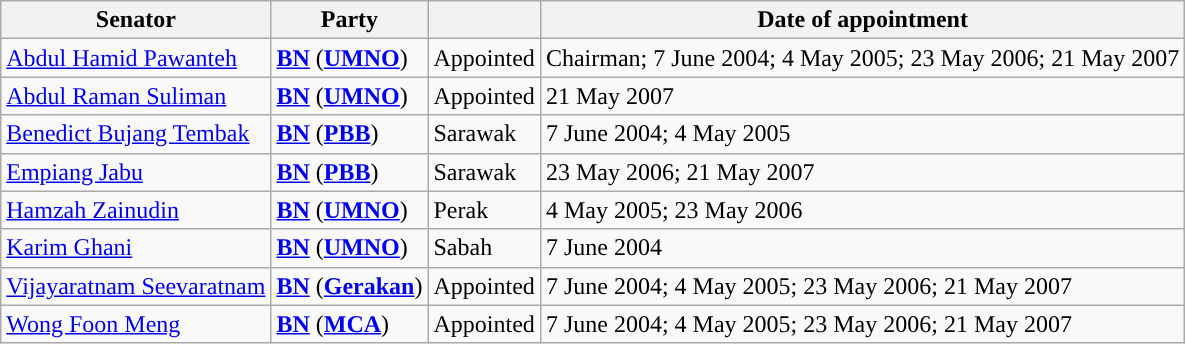<table class="wikitable sortable">
<tr>
<th>Senator</th>
<th>Party</th>
<th></th>
<th>Date of appointment</th>
</tr>
<tr>
<td><a href='#'>Abdul Hamid Pawanteh</a></td>
<td><strong><a href='#'>BN</a></strong> (<strong><a href='#'>UMNO</a></strong>)</td>
<td>Appointed</td>
<td>Chairman; 7 June 2004; 4 May 2005; 23 May 2006; 21 May 2007</td>
</tr>
<tr>
<td><a href='#'>Abdul Raman Suliman</a></td>
<td><strong><a href='#'>BN</a></strong> (<strong><a href='#'>UMNO</a></strong>)</td>
<td>Appointed</td>
<td>21 May 2007</td>
</tr>
<tr>
<td><a href='#'>Benedict Bujang Tembak</a></td>
<td><strong><a href='#'>BN</a></strong> (<strong><a href='#'>PBB</a></strong>)</td>
<td>Sarawak</td>
<td>7 June 2004; 4 May 2005</td>
</tr>
<tr>
<td><a href='#'>Empiang Jabu</a></td>
<td><strong><a href='#'>BN</a></strong> (<strong><a href='#'>PBB</a></strong>)</td>
<td>Sarawak</td>
<td>23 May 2006; 21 May 2007</td>
</tr>
<tr>
<td><a href='#'>Hamzah Zainudin</a></td>
<td><strong><a href='#'>BN</a></strong> (<strong><a href='#'>UMNO</a></strong>)</td>
<td>Perak</td>
<td>4 May 2005; 23 May 2006</td>
</tr>
<tr>
<td><a href='#'>Karim Ghani</a></td>
<td><strong><a href='#'>BN</a></strong> (<strong><a href='#'>UMNO</a></strong>)</td>
<td>Sabah</td>
<td>7 June 2004</td>
</tr>
<tr>
<td><a href='#'>Vijayaratnam Seevaratnam</a></td>
<td><strong><a href='#'>BN</a></strong> (<strong><a href='#'>Gerakan</a></strong>)</td>
<td>Appointed</td>
<td>7 June 2004; 4 May 2005; 23 May 2006; 21 May 2007</td>
</tr>
<tr>
<td><a href='#'>Wong Foon Meng</a></td>
<td><strong><a href='#'>BN</a></strong> (<strong><a href='#'>MCA</a></strong>)</td>
<td>Appointed</td>
<td>7 June 2004; 4 May 2005; 23 May 2006; 21 May 2007</td>
</tr>
</table>
